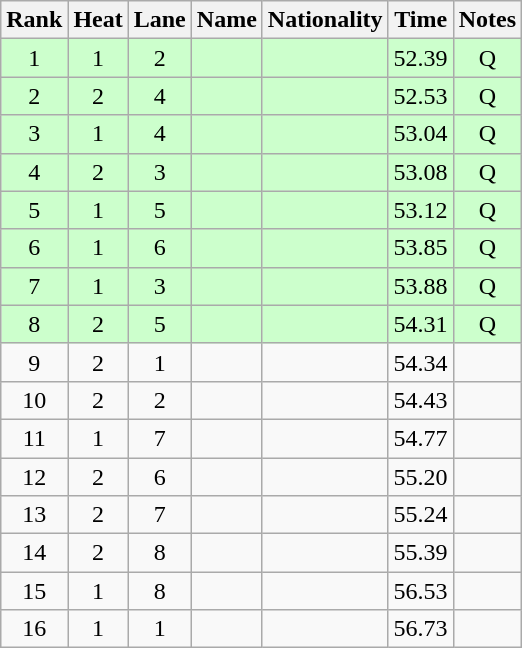<table class="wikitable sortable" style="text-align:center">
<tr>
<th>Rank</th>
<th>Heat</th>
<th>Lane</th>
<th>Name</th>
<th>Nationality</th>
<th>Time</th>
<th>Notes</th>
</tr>
<tr bgcolor=ccffcc>
<td>1</td>
<td>1</td>
<td>2</td>
<td align=left></td>
<td align=left></td>
<td>52.39</td>
<td>Q</td>
</tr>
<tr bgcolor=ccffcc>
<td>2</td>
<td>2</td>
<td>4</td>
<td align=left></td>
<td align=left></td>
<td>52.53</td>
<td>Q</td>
</tr>
<tr bgcolor=ccffcc>
<td>3</td>
<td>1</td>
<td>4</td>
<td align=left></td>
<td align=left></td>
<td>53.04</td>
<td>Q</td>
</tr>
<tr bgcolor=ccffcc>
<td>4</td>
<td>2</td>
<td>3</td>
<td align=left></td>
<td align=left></td>
<td>53.08</td>
<td>Q</td>
</tr>
<tr bgcolor=ccffcc>
<td>5</td>
<td>1</td>
<td>5</td>
<td align=left></td>
<td align=left></td>
<td>53.12</td>
<td>Q</td>
</tr>
<tr bgcolor=ccffcc>
<td>6</td>
<td>1</td>
<td>6</td>
<td align=left></td>
<td align=left></td>
<td>53.85</td>
<td>Q</td>
</tr>
<tr bgcolor=ccffcc>
<td>7</td>
<td>1</td>
<td>3</td>
<td align=left></td>
<td align=left></td>
<td>53.88</td>
<td>Q</td>
</tr>
<tr bgcolor=ccffcc>
<td>8</td>
<td>2</td>
<td>5</td>
<td align=left></td>
<td align=left></td>
<td>54.31</td>
<td>Q</td>
</tr>
<tr>
<td>9</td>
<td>2</td>
<td>1</td>
<td align=left></td>
<td align=left></td>
<td>54.34</td>
<td></td>
</tr>
<tr>
<td>10</td>
<td>2</td>
<td>2</td>
<td align=left></td>
<td align=left></td>
<td>54.43</td>
<td></td>
</tr>
<tr>
<td>11</td>
<td>1</td>
<td>7</td>
<td align=left></td>
<td align=left></td>
<td>54.77</td>
<td></td>
</tr>
<tr>
<td>12</td>
<td>2</td>
<td>6</td>
<td align=left></td>
<td align=left></td>
<td>55.20</td>
<td></td>
</tr>
<tr>
<td>13</td>
<td>2</td>
<td>7</td>
<td align=left></td>
<td align=left></td>
<td>55.24</td>
<td></td>
</tr>
<tr>
<td>14</td>
<td>2</td>
<td>8</td>
<td align=left></td>
<td align=left></td>
<td>55.39</td>
<td></td>
</tr>
<tr>
<td>15</td>
<td>1</td>
<td>8</td>
<td align=left></td>
<td align=left></td>
<td>56.53</td>
<td></td>
</tr>
<tr>
<td>16</td>
<td>1</td>
<td>1</td>
<td align=left></td>
<td align=left></td>
<td>56.73</td>
<td></td>
</tr>
</table>
